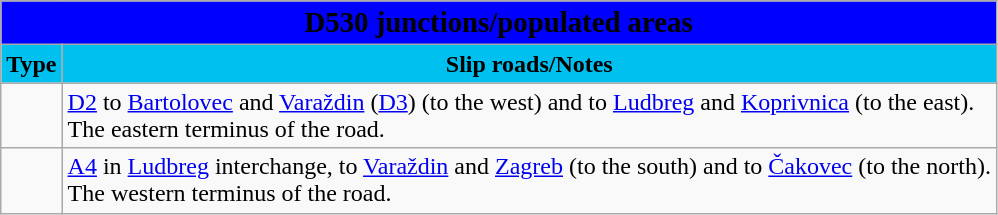<table class="wikitable">
<tr>
<td colspan=2 bgcolor=blue align=center style=margin-top:15><span><big><strong>D530 junctions/populated areas</strong></big></span></td>
</tr>
<tr>
<td align=center bgcolor=00c0f0><strong>Type</strong></td>
<td align=center bgcolor=00c0f0><strong>Slip roads/Notes</strong></td>
</tr>
<tr>
<td></td>
<td> <a href='#'>D2</a> to <a href='#'>Bartolovec</a> and <a href='#'>Varaždin</a> (<a href='#'>D3</a>) (to the west) and to <a href='#'>Ludbreg</a> and <a href='#'>Koprivnica</a> (to the east).<br>The eastern terminus of the road.</td>
</tr>
<tr>
<td></td>
<td> <a href='#'>A4</a> in <a href='#'>Ludbreg</a> interchange, to <a href='#'>Varaždin</a> and <a href='#'>Zagreb</a> (to the south) and to <a href='#'>Čakovec</a> (to the north).<br>The western terminus of the road.</td>
</tr>
</table>
